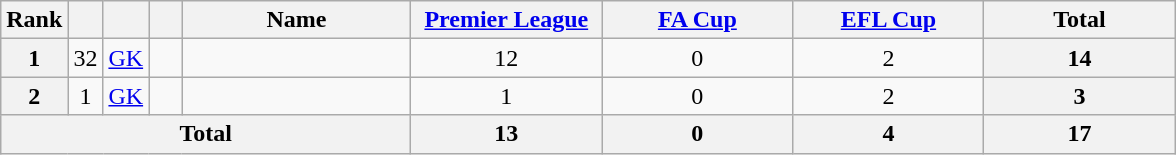<table class="wikitable sortable" style="text-align:center;">
<tr>
<th width="15">Rank</th>
<th width="15"></th>
<th width="15"></th>
<th width="15"></th>
<th width="145">Name</th>
<th width="120"><a href='#'>Premier League</a></th>
<th width="120"><a href='#'>FA Cup</a></th>
<th width="120"><a href='#'>EFL Cup</a></th>
<th width="120">Total</th>
</tr>
<tr>
<th>1</th>
<td>32</td>
<td><a href='#'>GK</a></td>
<td></td>
<td align="left"></td>
<td>12</td>
<td>0</td>
<td>2</td>
<th>14</th>
</tr>
<tr>
<th>2</th>
<td>1</td>
<td><a href='#'>GK</a></td>
<td></td>
<td align="left"></td>
<td>1</td>
<td>0</td>
<td>2</td>
<th>3</th>
</tr>
<tr>
<th colspan="5">Total</th>
<th>13</th>
<th>0</th>
<th>4</th>
<th>17</th>
</tr>
</table>
